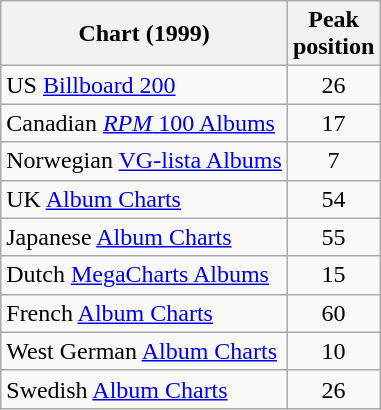<table class="wikitable">
<tr>
<th>Chart (1999)</th>
<th>Peak<br>position</th>
</tr>
<tr>
<td>US <a href='#'>Billboard 200</a></td>
<td align="center">26</td>
</tr>
<tr>
<td>Canadian <a href='#'><em>RPM</em> 100 Albums</a></td>
<td align="center">17</td>
</tr>
<tr>
<td>Norwegian <a href='#'>VG-lista Albums</a></td>
<td align="center">7</td>
</tr>
<tr>
<td>UK <a href='#'>Album Charts</a></td>
<td align="center">54</td>
</tr>
<tr>
<td>Japanese <a href='#'>Album Charts</a></td>
<td align="center">55</td>
</tr>
<tr>
<td>Dutch <a href='#'>MegaCharts Albums</a></td>
<td align="center">15</td>
</tr>
<tr>
<td>French <a href='#'>Album Charts</a></td>
<td align="center">60</td>
</tr>
<tr>
<td>West German <a href='#'>Album Charts</a></td>
<td align="center">10</td>
</tr>
<tr>
<td>Swedish <a href='#'>Album Charts</a></td>
<td align="center">26</td>
</tr>
</table>
